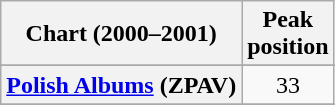<table class="wikitable sortable plainrowheaders" style="text-align:center">
<tr>
<th scope="col">Chart (2000–2001)</th>
<th scope="col">Peak<br>position</th>
</tr>
<tr>
</tr>
<tr>
</tr>
<tr>
</tr>
<tr>
</tr>
<tr>
</tr>
<tr>
<th scope="row"><a href='#'>Polish Albums</a> (ZPAV)</th>
<td>33</td>
</tr>
<tr>
</tr>
<tr>
</tr>
<tr>
</tr>
<tr>
</tr>
</table>
